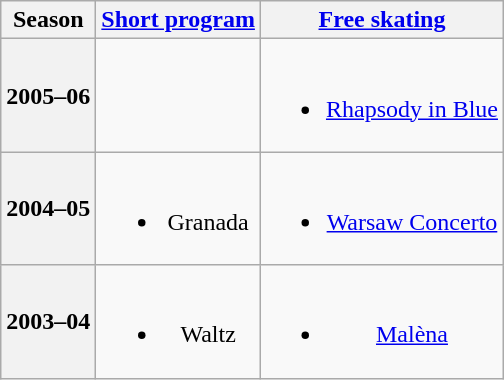<table class=wikitable style=text-align:center>
<tr>
<th>Season</th>
<th><a href='#'>Short program</a></th>
<th><a href='#'>Free skating</a></th>
</tr>
<tr>
<th>2005–06 <br> </th>
<td></td>
<td><br><ul><li><a href='#'>Rhapsody in Blue</a> <br></li></ul></td>
</tr>
<tr>
<th>2004–05 <br> </th>
<td><br><ul><li>Granada</li></ul></td>
<td><br><ul><li><a href='#'>Warsaw Concerto</a> <br></li></ul></td>
</tr>
<tr>
<th>2003–04 <br> </th>
<td><br><ul><li>Waltz <br></li></ul></td>
<td><br><ul><li><a href='#'>Malèna</a> <br></li></ul></td>
</tr>
</table>
